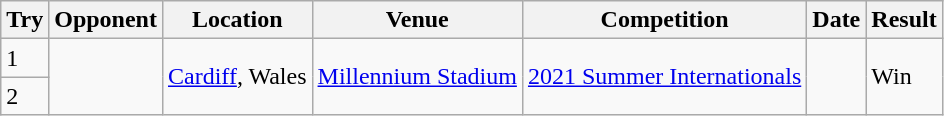<table class="wikitable sortable">
<tr>
<th>Try</th>
<th>Opponent</th>
<th>Location</th>
<th>Venue</th>
<th>Competition</th>
<th>Date</th>
<th>Result</th>
</tr>
<tr>
<td>1</td>
<td rowspan=2></td>
<td rowspan=2><a href='#'>Cardiff</a>, Wales</td>
<td rowspan=2><a href='#'>Millennium Stadium</a></td>
<td rowspan=2><a href='#'>2021 Summer Internationals</a></td>
<td rowspan=2></td>
<td rowspan=2>Win</td>
</tr>
<tr>
<td>2</td>
</tr>
</table>
